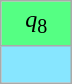<table class="wikitable" style="text-align:center;">
<tr>
<td bgcolor="#55FF83" width="40"><em>q</em><sub>8</sub></td>
</tr>
<tr>
<td bgcolor="#87E6FF" width="40"> </td>
</tr>
</table>
